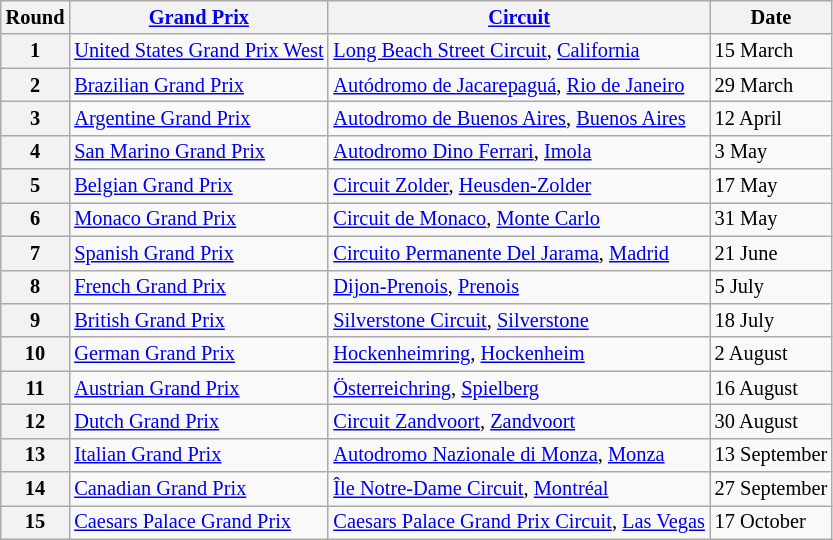<table class="wikitable" style="font-size: 85%;">
<tr>
<th>Round</th>
<th><a href='#'>Grand Prix</a></th>
<th><a href='#'>Circuit</a></th>
<th>Date</th>
</tr>
<tr>
<th>1</th>
<td nowrap><a href='#'>United States Grand Prix West</a></td>
<td> <a href='#'>Long Beach Street Circuit</a>, <a href='#'>California</a></td>
<td>15 March</td>
</tr>
<tr>
<th>2</th>
<td><a href='#'>Brazilian Grand Prix</a></td>
<td> <a href='#'>Autódromo de Jacarepaguá</a>, <a href='#'>Rio de Janeiro</a></td>
<td>29 March</td>
</tr>
<tr>
<th>3</th>
<td><a href='#'>Argentine Grand Prix</a></td>
<td> <a href='#'>Autodromo de Buenos Aires</a>, <a href='#'>Buenos Aires</a></td>
<td>12 April</td>
</tr>
<tr>
<th>4</th>
<td><a href='#'>San Marino Grand Prix</a></td>
<td> <a href='#'>Autodromo Dino Ferrari</a>, <a href='#'>Imola</a></td>
<td>3 May</td>
</tr>
<tr>
<th>5</th>
<td><a href='#'>Belgian Grand Prix</a></td>
<td> <a href='#'>Circuit Zolder</a>, <a href='#'>Heusden-Zolder</a></td>
<td>17 May</td>
</tr>
<tr>
<th>6</th>
<td><a href='#'>Monaco Grand Prix</a></td>
<td> <a href='#'>Circuit de Monaco</a>, <a href='#'>Monte Carlo</a></td>
<td>31 May</td>
</tr>
<tr>
<th>7</th>
<td><a href='#'>Spanish Grand Prix</a></td>
<td> <a href='#'>Circuito Permanente Del Jarama</a>, <a href='#'>Madrid</a></td>
<td>21 June</td>
</tr>
<tr>
<th>8</th>
<td><a href='#'>French Grand Prix</a></td>
<td> <a href='#'>Dijon-Prenois</a>, <a href='#'>Prenois</a></td>
<td>5 July</td>
</tr>
<tr>
<th>9</th>
<td><a href='#'>British Grand Prix</a></td>
<td> <a href='#'>Silverstone Circuit</a>, <a href='#'>Silverstone</a></td>
<td>18 July</td>
</tr>
<tr>
<th>10</th>
<td><a href='#'>German Grand Prix</a></td>
<td> <a href='#'>Hockenheimring</a>, <a href='#'>Hockenheim</a></td>
<td>2 August</td>
</tr>
<tr>
<th>11</th>
<td><a href='#'>Austrian Grand Prix</a></td>
<td> <a href='#'>Österreichring</a>, <a href='#'>Spielberg</a></td>
<td>16 August</td>
</tr>
<tr>
<th>12</th>
<td><a href='#'>Dutch Grand Prix</a></td>
<td> <a href='#'>Circuit Zandvoort</a>, <a href='#'>Zandvoort</a></td>
<td>30 August</td>
</tr>
<tr>
<th>13</th>
<td><a href='#'>Italian Grand Prix</a></td>
<td> <a href='#'>Autodromo Nazionale di Monza</a>, <a href='#'>Monza</a></td>
<td>13 September</td>
</tr>
<tr>
<th>14</th>
<td><a href='#'>Canadian Grand Prix</a></td>
<td nowrap> <a href='#'>Île Notre-Dame Circuit</a>, <a href='#'>Montréal</a></td>
<td nowrap>27 September</td>
</tr>
<tr>
<th>15</th>
<td><a href='#'>Caesars Palace Grand Prix</a></td>
<td nowrap> <a href='#'>Caesars Palace Grand Prix Circuit</a>, <a href='#'>Las Vegas</a></td>
<td>17 October</td>
</tr>
</table>
